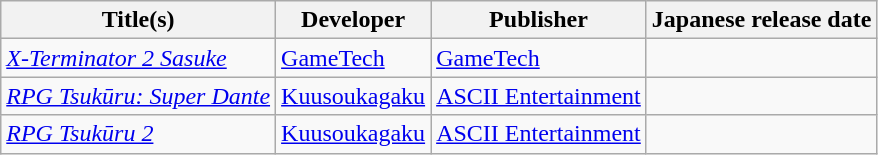<table class="wikitable sortable">
<tr>
<th>Title(s)</th>
<th>Developer</th>
<th>Publisher</th>
<th>Japanese release date</th>
</tr>
<tr>
<td><em><a href='#'>X-Terminator 2 Sasuke</a></em></td>
<td><a href='#'>GameTech</a></td>
<td><a href='#'>GameTech</a></td>
<td></td>
</tr>
<tr>
<td><em><a href='#'>RPG Tsukūru: Super Dante</a></em></td>
<td><a href='#'>Kuusoukagaku</a></td>
<td><a href='#'>ASCII Entertainment</a></td>
<td></td>
</tr>
<tr>
<td><em><a href='#'>RPG Tsukūru 2</a></em></td>
<td><a href='#'>Kuusoukagaku</a></td>
<td><a href='#'>ASCII Entertainment</a></td>
<td></td>
</tr>
</table>
